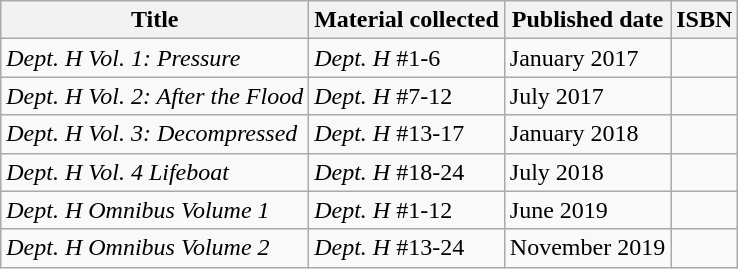<table class="wikitable">
<tr>
<th>Title</th>
<th>Material collected</th>
<th>Published date</th>
<th>ISBN</th>
</tr>
<tr>
<td><em>Dept. H Vol. 1: Pressure</em></td>
<td><em>Dept. H</em> #1-6</td>
<td>January 2017</td>
<td></td>
</tr>
<tr>
<td><em>Dept. H Vol. 2: After the Flood</em></td>
<td><em>Dept. H</em> #7-12</td>
<td>July 2017</td>
<td></td>
</tr>
<tr>
<td><em>Dept. H Vol. 3: Decompressed</em></td>
<td><em>Dept. H</em> #13-17</td>
<td>January 2018</td>
<td></td>
</tr>
<tr>
<td><em>Dept. H Vol. 4 Lifeboat</em></td>
<td><em>Dept. H</em> #18-24</td>
<td>July 2018</td>
<td></td>
</tr>
<tr>
<td><em>Dept. H Omnibus Volume 1</em></td>
<td><em>Dept. H</em> #1-12</td>
<td>June 2019</td>
<td></td>
</tr>
<tr>
<td><em>Dept. H Omnibus Volume 2</em></td>
<td><em>Dept. H</em> #13-24</td>
<td>November 2019</td>
<td></td>
</tr>
</table>
